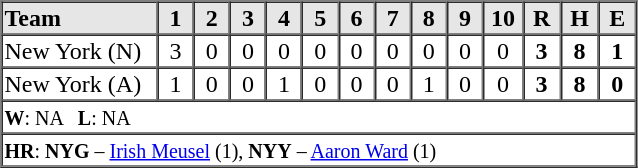<table border=1 cellspacing=0 width=425 style="margin-left:3em;">
<tr style="text-align:center; background-color:#e6e6e6;">
<th align=left width=125>Team</th>
<th width=25>1</th>
<th width=25>2</th>
<th width=25>3</th>
<th width=25>4</th>
<th width=25>5</th>
<th width=25>6</th>
<th width=25>7</th>
<th width=25>8</th>
<th width=25>9</th>
<th width=25>10</th>
<th width=25>R</th>
<th width=25>H</th>
<th width=25>E</th>
</tr>
<tr style="text-align:center;">
<td align=left>New York (N)</td>
<td>3</td>
<td>0</td>
<td>0</td>
<td>0</td>
<td>0</td>
<td>0</td>
<td>0</td>
<td>0</td>
<td>0</td>
<td>0</td>
<td><strong>3</strong></td>
<td><strong>8</strong></td>
<td><strong>1</strong></td>
</tr>
<tr style="text-align:center;">
<td align=left>New York (A)</td>
<td>1</td>
<td>0</td>
<td>0</td>
<td>1</td>
<td>0</td>
<td>0</td>
<td>0</td>
<td>1</td>
<td>0</td>
<td>0</td>
<td><strong>3</strong></td>
<td><strong>8</strong></td>
<td><strong>0</strong></td>
</tr>
<tr style="text-align:left;">
<td colspan=14><small><strong>W</strong>: NA   <strong>L</strong>: NA</small></td>
</tr>
<tr style="text-align:left;">
<td colspan=14><small><strong>HR</strong>: <strong>NYG</strong> – <a href='#'>Irish Meusel</a> (1), <strong>NYY</strong> – <a href='#'>Aaron Ward</a> (1)</small></td>
</tr>
</table>
